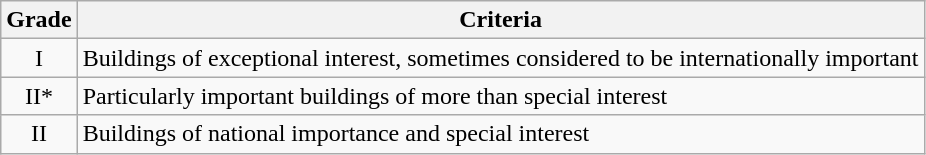<table class="wikitable">
<tr>
<th>Grade</th>
<th>Criteria</th>
</tr>
<tr>
<td align="center" >I</td>
<td>Buildings of exceptional interest, sometimes considered to be internationally important</td>
</tr>
<tr>
<td align="center" >II*</td>
<td>Particularly important buildings of more than special interest</td>
</tr>
<tr>
<td align="center" >II</td>
<td>Buildings of national importance and special interest</td>
</tr>
</table>
